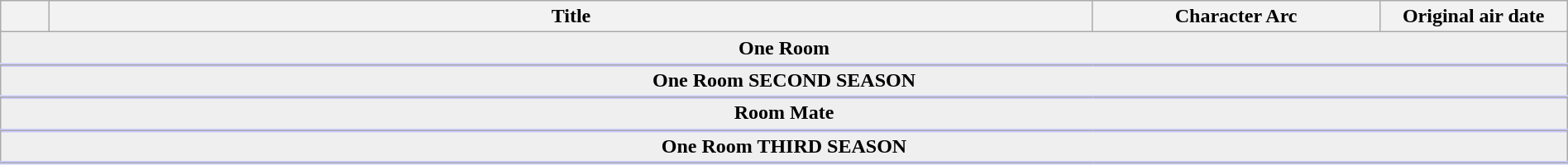<table class="wikitable" style="width:100%; margin:auto; background:#FFF;">
<tr>
<th style="width:2em;"></th>
<th>Title</th>
<th ! style="width:14em;">Character Arc</th>
<th style="width:9em;">Original air date</th>
</tr>
<tr>
<th style="background: #efefef; border-bottom: 3px solid #CCF;" colspan=4>One Room</th>
</tr>
<tr>
</tr>
<tr>
<th style="background: #efefef; border-bottom: 3px solid #CCF;" colspan=4>One Room SECOND SEASON</th>
</tr>
<tr>
</tr>
<tr>
<th style="background: #efefef; border-bottom: 3px solid #CCF;" colspan=4>Room Mate</th>
</tr>
<tr>
</tr>
<tr>
<th style="background: #efefef; border-bottom: 3px solid #CCF;" colspan=4>One Room THIRD SEASON</th>
</tr>
<tr>
</tr>
</table>
